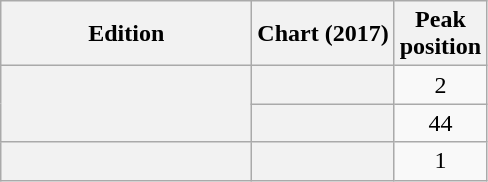<table class="wikitable sortable plainrowheaders" style="text-align:center">
<tr>
<th style="width:10em;">Edition</th>
<th scope="col">Chart (2017)</th>
<th scope="col">Peak<br>position</th>
</tr>
<tr>
<th scope="row" rowspan="2"></th>
<th scope="row"></th>
<td>2</td>
</tr>
<tr>
<th scope="row"></th>
<td>44</td>
</tr>
<tr>
<th scope="row"></th>
<th scope="row"></th>
<td>1</td>
</tr>
</table>
